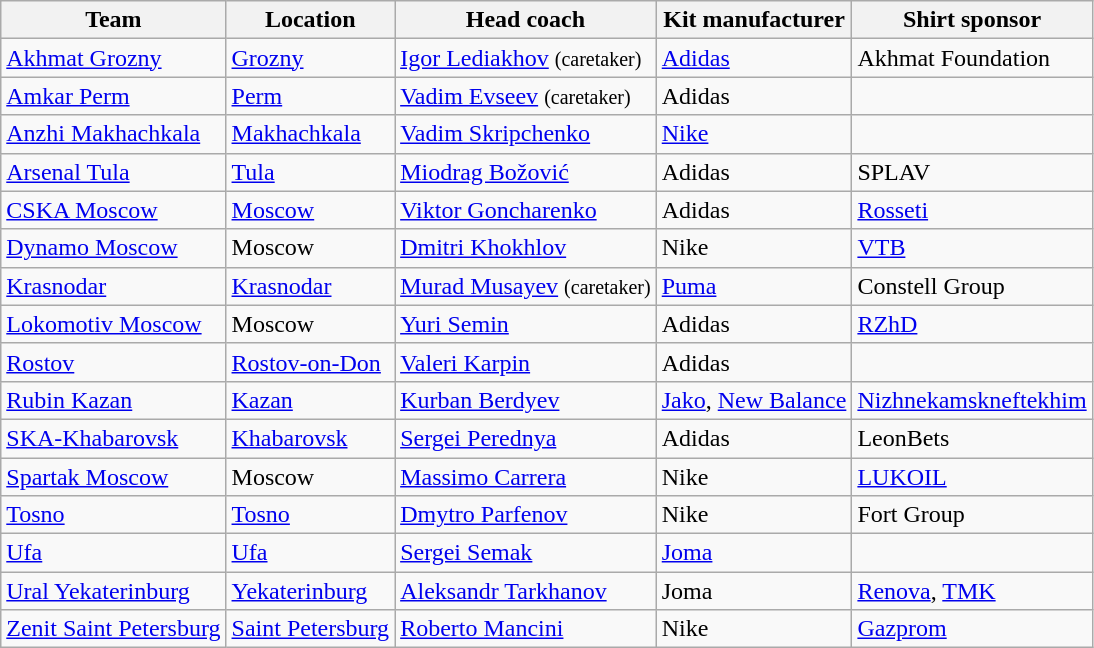<table class="wikitable sortable" style="text-align:left">
<tr>
<th>Team</th>
<th>Location</th>
<th>Head coach</th>
<th>Kit manufacturer</th>
<th>Shirt sponsor</th>
</tr>
<tr>
<td><a href='#'>Akhmat Grozny</a></td>
<td><a href='#'>Grozny</a></td>
<td> <a href='#'>Igor Lediakhov</a> <small>(caretaker)</small></td>
<td><a href='#'>Adidas</a></td>
<td>Akhmat Foundation</td>
</tr>
<tr>
<td><a href='#'>Amkar Perm</a></td>
<td><a href='#'>Perm</a></td>
<td> <a href='#'>Vadim Evseev</a> <small>(caretaker)</small></td>
<td>Adidas</td>
<td></td>
</tr>
<tr>
<td><a href='#'>Anzhi Makhachkala</a></td>
<td><a href='#'>Makhachkala</a></td>
<td> <a href='#'>Vadim Skripchenko</a></td>
<td><a href='#'>Nike</a></td>
<td></td>
</tr>
<tr>
<td><a href='#'>Arsenal Tula</a></td>
<td><a href='#'>Tula</a></td>
<td> <a href='#'>Miodrag Božović</a></td>
<td>Adidas</td>
<td>SPLAV</td>
</tr>
<tr>
<td><a href='#'>CSKA Moscow</a></td>
<td><a href='#'>Moscow</a></td>
<td> <a href='#'>Viktor Goncharenko</a></td>
<td>Adidas</td>
<td><a href='#'>Rosseti</a></td>
</tr>
<tr>
<td><a href='#'>Dynamo Moscow</a></td>
<td>Moscow</td>
<td> <a href='#'>Dmitri Khokhlov</a></td>
<td>Nike</td>
<td><a href='#'>VTB</a></td>
</tr>
<tr>
<td><a href='#'>Krasnodar</a></td>
<td><a href='#'>Krasnodar</a></td>
<td> <a href='#'>Murad Musayev</a> <small>(caretaker)</small></td>
<td><a href='#'>Puma</a></td>
<td>Constell Group</td>
</tr>
<tr>
<td><a href='#'>Lokomotiv Moscow</a></td>
<td>Moscow</td>
<td> <a href='#'>Yuri Semin</a></td>
<td>Adidas</td>
<td><a href='#'>RZhD</a></td>
</tr>
<tr>
<td><a href='#'>Rostov</a></td>
<td><a href='#'>Rostov-on-Don</a></td>
<td> <a href='#'>Valeri Karpin</a></td>
<td>Adidas</td>
<td></td>
</tr>
<tr>
<td><a href='#'>Rubin Kazan</a></td>
<td><a href='#'>Kazan</a></td>
<td> <a href='#'>Kurban Berdyev</a></td>
<td><a href='#'>Jako</a>, <a href='#'>New Balance</a></td>
<td><a href='#'>Nizhnekamskneftekhim</a></td>
</tr>
<tr>
<td><a href='#'>SKA-Khabarovsk</a></td>
<td><a href='#'>Khabarovsk</a></td>
<td> <a href='#'>Sergei Perednya</a></td>
<td>Adidas</td>
<td>LeonBets</td>
</tr>
<tr>
<td><a href='#'>Spartak Moscow</a></td>
<td>Moscow</td>
<td> <a href='#'>Massimo Carrera</a></td>
<td>Nike</td>
<td><a href='#'>LUKOIL</a></td>
</tr>
<tr>
<td><a href='#'>Tosno</a></td>
<td><a href='#'>Tosno</a></td>
<td> <a href='#'>Dmytro Parfenov</a></td>
<td>Nike</td>
<td>Fort Group</td>
</tr>
<tr>
<td><a href='#'>Ufa</a></td>
<td><a href='#'>Ufa</a></td>
<td> <a href='#'>Sergei Semak</a></td>
<td><a href='#'>Joma</a></td>
<td></td>
</tr>
<tr>
<td><a href='#'>Ural Yekaterinburg</a></td>
<td><a href='#'>Yekaterinburg</a></td>
<td> <a href='#'>Aleksandr Tarkhanov</a></td>
<td>Joma</td>
<td><a href='#'>Renova</a>, <a href='#'>TMK</a></td>
</tr>
<tr>
<td><a href='#'>Zenit Saint Petersburg</a></td>
<td><a href='#'>Saint Petersburg</a></td>
<td> <a href='#'>Roberto Mancini</a></td>
<td>Nike</td>
<td><a href='#'>Gazprom</a></td>
</tr>
</table>
